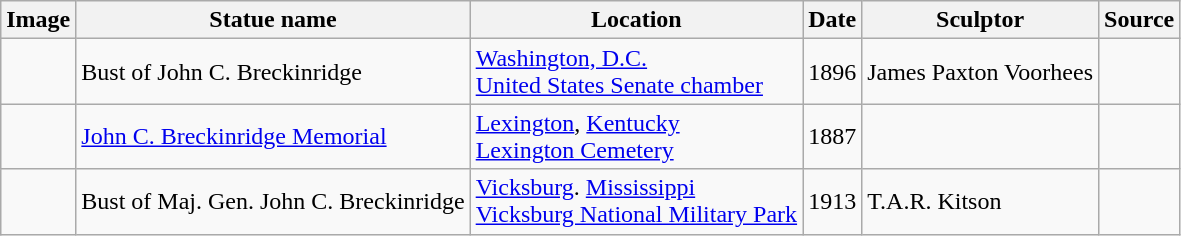<table class="wikitable sortable">
<tr>
<th scope="col" class="unsortable">Image</th>
<th scope="col">Statue name</th>
<th scope="col">Location</th>
<th scope="col">Date</th>
<th scope="col">Sculptor</th>
<th scope="col" class="unsortable">Source</th>
</tr>
<tr>
<td></td>
<td>Bust of John C. Breckinridge</td>
<td><a href='#'>Washington, D.C.</a><br><a href='#'>United States Senate chamber</a></td>
<td>1896</td>
<td>James Paxton Voorhees</td>
<td></td>
</tr>
<tr>
<td></td>
<td><a href='#'>John C. Breckinridge Memorial</a></td>
<td><a href='#'>Lexington</a>, <a href='#'>Kentucky</a><br><a href='#'>Lexington Cemetery</a></td>
<td>1887</td>
<td></td>
<td></td>
</tr>
<tr>
<td></td>
<td>Bust of Maj. Gen. John C. Breckinridge</td>
<td><a href='#'>Vicksburg</a>. <a href='#'>Mississippi</a><br><a href='#'>Vicksburg National Military Park</a></td>
<td>1913</td>
<td>T.A.R. Kitson</td>
<td></td>
</tr>
</table>
